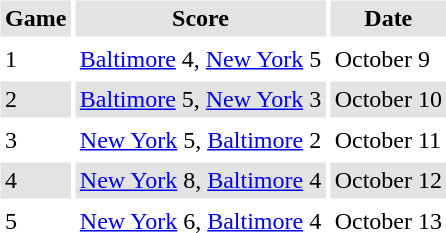<table border="0" cellspacing="3" cellpadding="3">
<tr style="background: #e3e3e3;">
<th>Game</th>
<th>Score</th>
<th>Date</th>
</tr>
<tr>
<td>1</td>
<td><a href='#'>Baltimore</a> 4, <a href='#'>New York</a> 5</td>
<td>October 9</td>
</tr>
<tr style="background: #e3e3e3;">
<td>2</td>
<td><a href='#'>Baltimore</a> 5, <a href='#'>New York</a> 3</td>
<td>October 10</td>
</tr>
<tr>
<td>3</td>
<td><a href='#'>New York</a> 5, <a href='#'>Baltimore</a> 2</td>
<td>October 11</td>
</tr>
<tr style="background: #e3e3e3;">
<td>4</td>
<td><a href='#'>New York</a> 8, <a href='#'>Baltimore</a> 4</td>
<td>October 12</td>
</tr>
<tr>
<td>5</td>
<td><a href='#'>New York</a> 6, <a href='#'>Baltimore</a> 4</td>
<td>October 13</td>
</tr>
</table>
